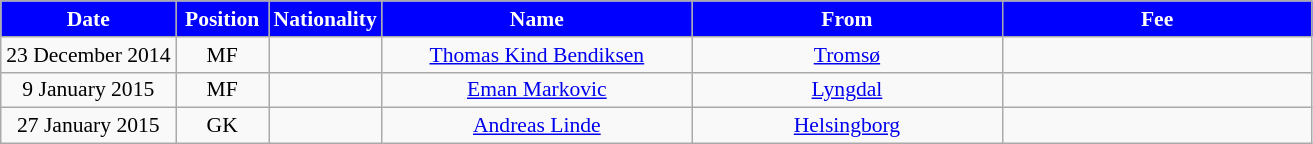<table class="wikitable"  style="text-align:center; font-size:90%; ">
<tr>
<th style="background:#00f; color:white; width:110px;">Date</th>
<th style="background:#00f; color:white; width:55px;">Position</th>
<th style="background:#00f; color:white; width:55px;">Nationality</th>
<th style="background:#00f; color:white; width:200px;">Name</th>
<th style="background:#00f; color:white; width:200px;">From</th>
<th style="background:#00f; color:white; width:200px;">Fee</th>
</tr>
<tr>
<td>23 December 2014</td>
<td>MF</td>
<td></td>
<td><a href='#'>Thomas Kind Bendiksen</a></td>
<td> <a href='#'>Tromsø</a></td>
<td></td>
</tr>
<tr>
<td>9 January 2015</td>
<td>MF</td>
<td></td>
<td><a href='#'>Eman Markovic</a></td>
<td> <a href='#'>Lyngdal</a></td>
<td></td>
</tr>
<tr>
<td>27 January 2015</td>
<td>GK</td>
<td></td>
<td><a href='#'>Andreas Linde</a></td>
<td> <a href='#'>Helsingborg</a></td>
<td></td>
</tr>
</table>
